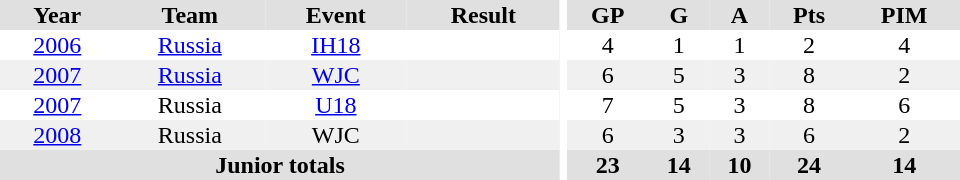<table border="0" cellpadding="1" cellspacing="0" ID="Table3" style="text-align:center; width:40em">
<tr ALIGN="center" bgcolor="#e0e0e0">
<th>Year</th>
<th>Team</th>
<th>Event</th>
<th>Result</th>
<th rowspan="99" bgcolor="#ffffff"></th>
<th>GP</th>
<th>G</th>
<th>A</th>
<th>Pts</th>
<th>PIM</th>
</tr>
<tr>
<td><a href='#'>2006</a></td>
<td><a href='#'>Russia</a></td>
<td><a href='#'>IH18</a></td>
<td></td>
<td>4</td>
<td>1</td>
<td>1</td>
<td>2</td>
<td>4</td>
</tr>
<tr bgcolor="#f0f0f0">
<td><a href='#'>2007</a></td>
<td><a href='#'>Russia</a></td>
<td><a href='#'>WJC</a></td>
<td></td>
<td>6</td>
<td>5</td>
<td>3</td>
<td>8</td>
<td>2</td>
</tr>
<tr>
<td><a href='#'>2007</a></td>
<td>Russia</td>
<td><a href='#'>U18</a></td>
<td></td>
<td>7</td>
<td>5</td>
<td>3</td>
<td>8</td>
<td>6</td>
</tr>
<tr bgcolor="#f0f0f0">
<td><a href='#'>2008</a></td>
<td>Russia</td>
<td>WJC</td>
<td></td>
<td>6</td>
<td>3</td>
<td>3</td>
<td>6</td>
<td>2</td>
</tr>
<tr bgcolor="#e0e0e0">
<th colspan="4">Junior totals</th>
<th>23</th>
<th>14</th>
<th>10</th>
<th>24</th>
<th>14</th>
</tr>
</table>
